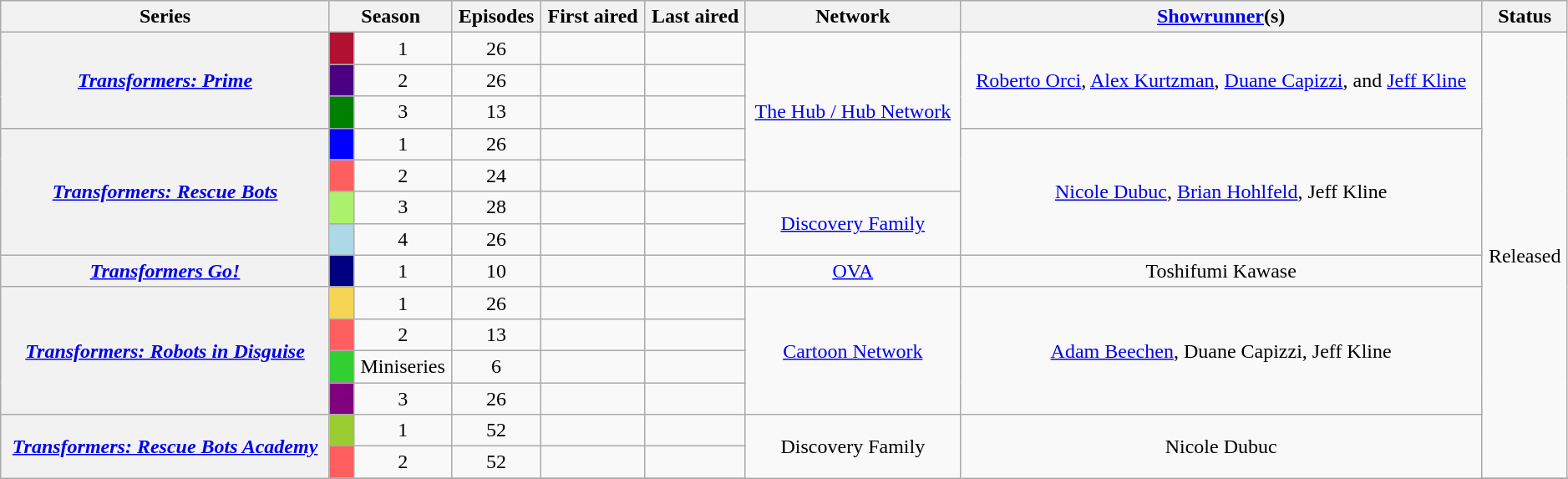<table class="wikitable plainrowheaders" style="text-align: center" width="99%">
<tr>
<th scope="col">Series</th>
<th scope="col" colspan="2">Season</th>
<th scope="col">Episodes</th>
<th scope="col">First aired</th>
<th scope="col">Last aired</th>
<th scope="col">Network</th>
<th scope="col"><a href='#'>Showrunner</a>(s)</th>
<th scope="col">Status</th>
</tr>
<tr>
<th scope="row" rowspan="3"><em><a href='#'>Transformers: Prime</a></em></th>
<th scope="row" style="width:12px; background:#B11030;"></th>
<td>1</td>
<td>26</td>
<td></td>
<td></td>
<td rowspan="5"><a href='#'>The Hub / Hub Network</a></td>
<td rowspan="3"><a href='#'>Roberto Orci</a>, <a href='#'>Alex Kurtzman</a>, <a href='#'>Duane Capizzi</a>, and <a href='#'>Jeff Kline</a></td>
<td rowspan="14">Released</td>
</tr>
<tr>
<th scope="row" style="width:12px; background:#4B0082;"></th>
<td>2</td>
<td>26</td>
<td></td>
<td></td>
</tr>
<tr>
<th scope="row" style="width:12px; background:#008000;"></th>
<td>3</td>
<td>13</td>
<td></td>
<td></td>
</tr>
<tr>
<th scope="row" rowspan="4"><em><a href='#'>Transformers: Rescue Bots</a></em></th>
<th scope="row" style="width:12px; background:#0000FF;"></th>
<td>1</td>
<td>26</td>
<td></td>
<td></td>
<td rowspan="4"><a href='#'>Nicole Dubuc</a>, <a href='#'>Brian Hohlfeld</a>, Jeff Kline</td>
</tr>
<tr>
<th scope="row" style="width:12px; background:#FF5F5F;"></th>
<td>2</td>
<td>24</td>
<td></td>
<td></td>
</tr>
<tr>
<th scope="row" style="width:12px; background:#ACF16C;"></th>
<td>3</td>
<td>28</td>
<td></td>
<td></td>
<td rowspan="2"><a href='#'>Discovery Family</a></td>
</tr>
<tr>
<th scope="row" style="width:12px; background:#ADD8E6;"></th>
<td>4</td>
<td>26</td>
<td></td>
<td></td>
</tr>
<tr>
<th scope="row"><em><a href='#'>Transformers Go!</a></em></th>
<th scope="row" style="width:12px; background:#000080;"></th>
<td>1</td>
<td>10</td>
<td></td>
<td></td>
<td><a href='#'>OVA</a></td>
<td>Toshifumi Kawase</td>
</tr>
<tr>
<th scope="row" rowspan="4"><em><a href='#'>Transformers: Robots in Disguise</a></em></th>
<th scope="row" style="width:12px; background:#F6D555;"></th>
<td>1</td>
<td>26</td>
<td></td>
<td></td>
<td rowspan="4"><a href='#'>Cartoon Network</a></td>
<td rowspan="4"><a href='#'>Adam Beechen</a>, Duane Capizzi, Jeff Kline</td>
</tr>
<tr>
<th scope="row" style="width:12px; background:#FF5F5F;"></th>
<td>2</td>
<td>13</td>
<td></td>
<td></td>
</tr>
<tr>
<th scope="row" style="width:12px; background:#32CF32;"></th>
<td>Miniseries</td>
<td>6</td>
<td></td>
<td></td>
</tr>
<tr>
<th scope="row" style="width:12px; background:#800080;"></th>
<td>3</td>
<td>26</td>
<td></td>
<td></td>
</tr>
<tr>
<th scope="row" rowspan="4"><em><a href='#'>Transformers: Rescue Bots Academy</a></em></th>
<th scope="row" style="width:12px; background:#9ACD32;"></th>
<td>1</td>
<td>52</td>
<td></td>
<td></td>
<td rowspan="4">Discovery Family</td>
<td rowspan="4">Nicole Dubuc</td>
</tr>
<tr>
<td style="background:#FF5F5F; height:10px;"></td>
<td>2</td>
<td>52</td>
<td></td>
<td></td>
</tr>
<tr>
</tr>
<tr>
</tr>
</table>
